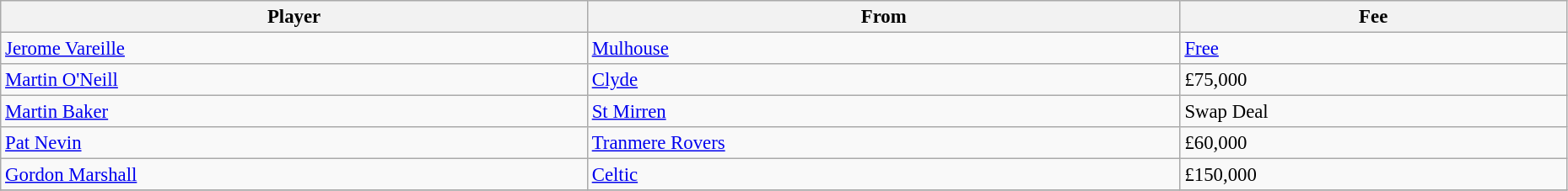<table class="wikitable" style="text-align:center; font-size:95%;width:98%; text-align:left">
<tr>
<th>Player</th>
<th>From</th>
<th>Fee</th>
</tr>
<tr>
<td> <a href='#'>Jerome Vareille</a></td>
<td> <a href='#'>Mulhouse</a></td>
<td><a href='#'>Free</a></td>
</tr>
<tr>
<td> <a href='#'>Martin O'Neill</a></td>
<td> <a href='#'>Clyde</a></td>
<td>£75,000</td>
</tr>
<tr>
<td> <a href='#'>Martin Baker</a></td>
<td> <a href='#'>St Mirren</a></td>
<td>Swap Deal</td>
</tr>
<tr>
<td> <a href='#'>Pat Nevin</a></td>
<td> <a href='#'>Tranmere Rovers</a></td>
<td>£60,000</td>
</tr>
<tr>
<td> <a href='#'>Gordon Marshall</a></td>
<td> <a href='#'>Celtic</a></td>
<td>£150,000</td>
</tr>
<tr>
</tr>
</table>
